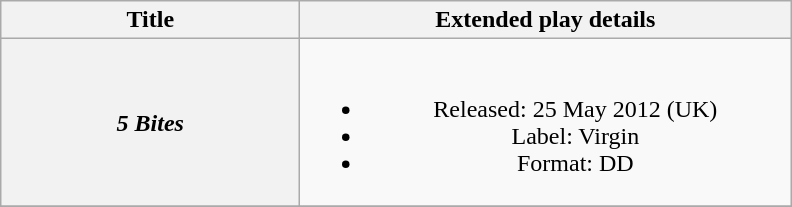<table class="wikitable plainrowheaders" style="text-align:center;">
<tr>
<th scope="col" style="width:12em;">Title</th>
<th scope="col" style="width:20em;">Extended play details</th>
</tr>
<tr>
<th scope="row"><em>5 Bites</em></th>
<td><br><ul><li>Released: 25 May 2012 <span>(UK)</span></li><li>Label: Virgin</li><li>Format: DD</li></ul></td>
</tr>
<tr>
</tr>
</table>
